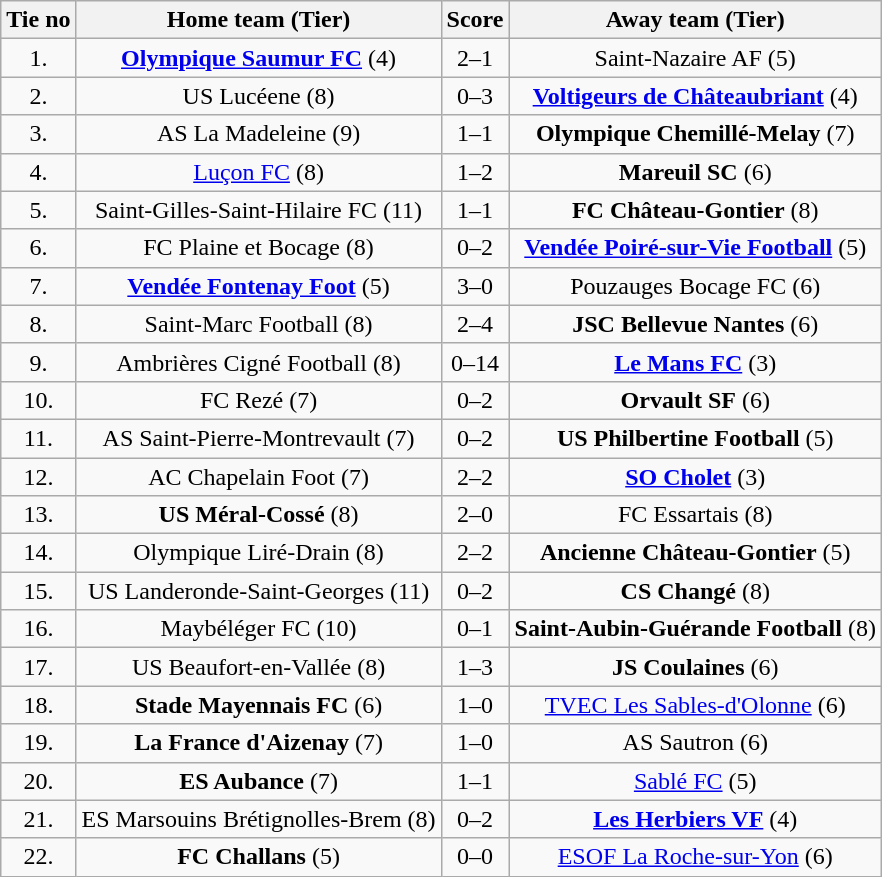<table class="wikitable" style="text-align: center">
<tr>
<th>Tie no</th>
<th>Home team (Tier)</th>
<th>Score</th>
<th>Away team (Tier)</th>
</tr>
<tr>
<td>1.</td>
<td><strong><a href='#'>Olympique Saumur FC</a></strong> (4)</td>
<td>2–1</td>
<td>Saint-Nazaire AF (5)</td>
</tr>
<tr>
<td>2.</td>
<td>US Lucéene (8)</td>
<td>0–3</td>
<td><strong><a href='#'>Voltigeurs de Châteaubriant</a></strong> (4)</td>
</tr>
<tr>
<td>3.</td>
<td>AS La Madeleine (9)</td>
<td>1–1 </td>
<td><strong>Olympique Chemillé-Melay</strong> (7)</td>
</tr>
<tr>
<td>4.</td>
<td><a href='#'>Luçon FC</a> (8)</td>
<td>1–2</td>
<td><strong>Mareuil SC</strong> (6)</td>
</tr>
<tr>
<td>5.</td>
<td>Saint-Gilles-Saint-Hilaire FC (11)</td>
<td>1–1 </td>
<td><strong>FC Château-Gontier</strong> (8)</td>
</tr>
<tr>
<td>6.</td>
<td>FC Plaine et Bocage (8)</td>
<td>0–2</td>
<td><strong><a href='#'>Vendée Poiré-sur-Vie Football</a></strong> (5)</td>
</tr>
<tr>
<td>7.</td>
<td><strong><a href='#'>Vendée Fontenay Foot</a></strong> (5)</td>
<td>3–0</td>
<td>Pouzauges Bocage FC (6)</td>
</tr>
<tr>
<td>8.</td>
<td>Saint-Marc Football (8)</td>
<td>2–4</td>
<td><strong>JSC Bellevue Nantes</strong> (6)</td>
</tr>
<tr>
<td>9.</td>
<td>Ambrières Cigné Football (8)</td>
<td>0–14</td>
<td><strong><a href='#'>Le Mans FC</a></strong> (3)</td>
</tr>
<tr>
<td>10.</td>
<td>FC Rezé (7)</td>
<td>0–2</td>
<td><strong>Orvault SF</strong> (6)</td>
</tr>
<tr>
<td>11.</td>
<td>AS Saint-Pierre-Montrevault (7)</td>
<td>0–2</td>
<td><strong>US Philbertine Football</strong> (5)</td>
</tr>
<tr>
<td>12.</td>
<td>AC Chapelain Foot (7)</td>
<td>2–2 </td>
<td><strong><a href='#'>SO Cholet</a></strong> (3)</td>
</tr>
<tr>
<td>13.</td>
<td><strong>US Méral-Cossé</strong> (8)</td>
<td>2–0</td>
<td>FC Essartais (8)</td>
</tr>
<tr>
<td>14.</td>
<td>Olympique Liré-Drain (8)</td>
<td>2–2 </td>
<td><strong>Ancienne Château-Gontier</strong> (5)</td>
</tr>
<tr>
<td>15.</td>
<td>US Landeronde-Saint-Georges (11)</td>
<td>0–2</td>
<td><strong>CS Changé</strong> (8)</td>
</tr>
<tr>
<td>16.</td>
<td>Maybéléger FC (10)</td>
<td>0–1</td>
<td><strong>Saint-Aubin-Guérande Football</strong> (8)</td>
</tr>
<tr>
<td>17.</td>
<td>US Beaufort-en-Vallée (8)</td>
<td>1–3</td>
<td><strong>JS Coulaines</strong> (6)</td>
</tr>
<tr>
<td>18.</td>
<td><strong>Stade Mayennais FC</strong> (6)</td>
<td>1–0</td>
<td><a href='#'>TVEC Les Sables-d'Olonne</a> (6)</td>
</tr>
<tr>
<td>19.</td>
<td><strong>La France d'Aizenay</strong> (7)</td>
<td>1–0</td>
<td>AS Sautron (6)</td>
</tr>
<tr>
<td>20.</td>
<td><strong>ES Aubance</strong> (7)</td>
<td>1–1 </td>
<td><a href='#'>Sablé FC</a> (5)</td>
</tr>
<tr>
<td>21.</td>
<td>ES Marsouins Brétignolles-Brem (8)</td>
<td>0–2</td>
<td><strong><a href='#'>Les Herbiers VF</a></strong> (4)</td>
</tr>
<tr>
<td>22.</td>
<td><strong>FC Challans</strong> (5)</td>
<td>0–0 </td>
<td><a href='#'>ESOF La Roche-sur-Yon</a> (6)</td>
</tr>
</table>
